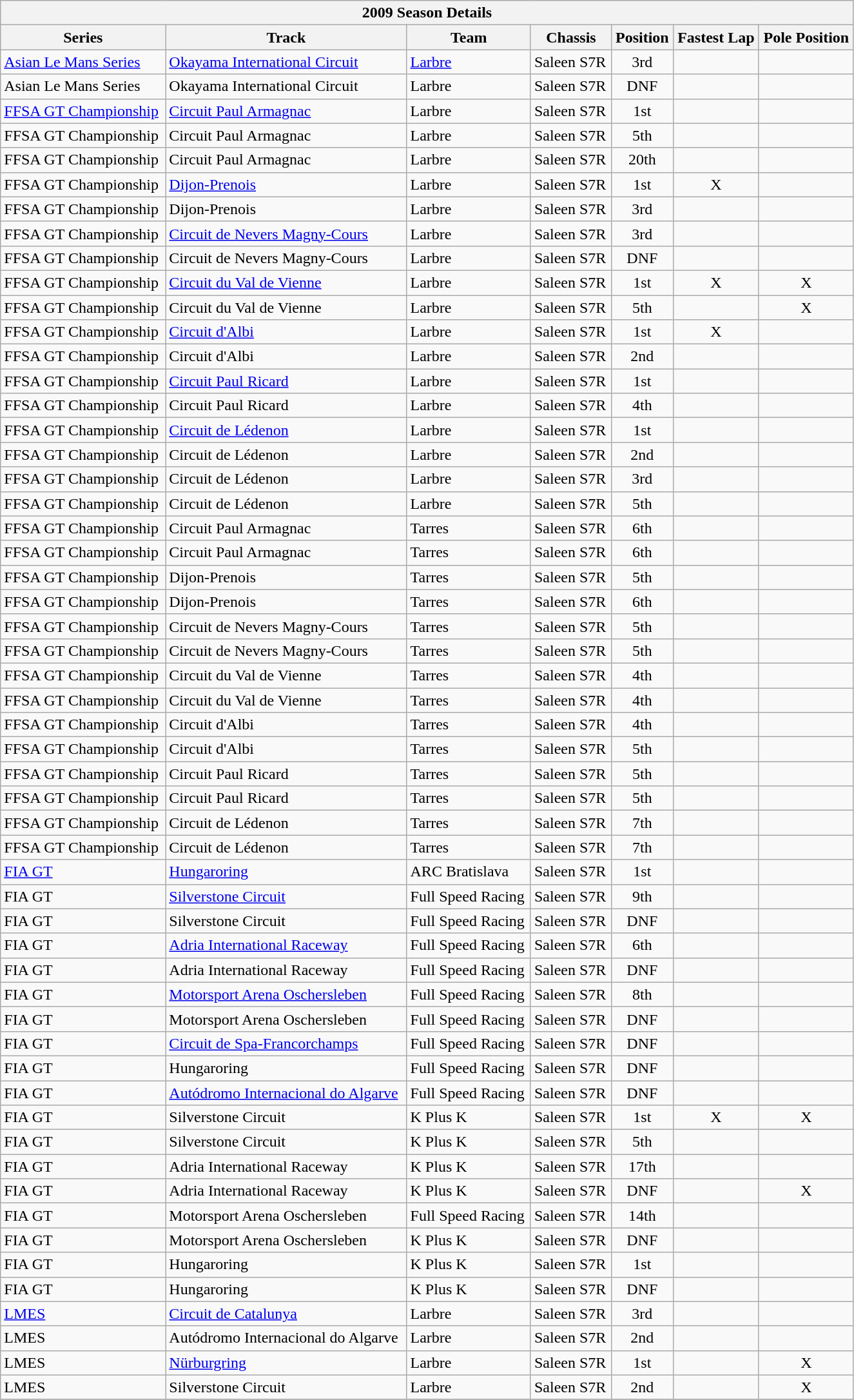<table class="wikitable collapsible collapsed">
<tr>
<th colspan="7" width="875px">2009 Season Details</th>
</tr>
<tr>
<th scope="col">Series</th>
<th scope="col">Track</th>
<th scope="col">Team</th>
<th scope="col">Chassis</th>
<th scope="col">Position</th>
<th scope="col">Fastest Lap</th>
<th scope="col">Pole Position</th>
</tr>
<tr>
<td><a href='#'>Asian Le Mans Series</a></td>
<td><a href='#'>Okayama International Circuit</a></td>
<td><a href='#'>Larbre</a></td>
<td>Saleen S7R</td>
<td style="text-align:center">3rd</td>
<td style="text-align:center"></td>
<td style="text-align:center"></td>
</tr>
<tr>
<td>Asian Le Mans Series</td>
<td>Okayama International Circuit</td>
<td>Larbre</td>
<td>Saleen S7R</td>
<td style="text-align:center">DNF</td>
<td style="text-align:center"></td>
<td style="text-align:center"></td>
</tr>
<tr>
<td><a href='#'>FFSA GT Championship</a></td>
<td><a href='#'>Circuit Paul Armagnac</a></td>
<td>Larbre</td>
<td>Saleen S7R</td>
<td style="text-align:center">1st</td>
<td style="text-align:center"></td>
<td style="text-align:center"></td>
</tr>
<tr>
<td>FFSA GT Championship</td>
<td>Circuit Paul Armagnac</td>
<td>Larbre</td>
<td>Saleen S7R</td>
<td style="text-align:center">5th</td>
<td style="text-align:center"></td>
<td style="text-align:center"></td>
</tr>
<tr>
<td>FFSA GT Championship</td>
<td>Circuit Paul Armagnac</td>
<td>Larbre</td>
<td>Saleen S7R</td>
<td style="text-align:center">20th</td>
<td style="text-align:center"></td>
<td style="text-align:center"></td>
</tr>
<tr>
<td>FFSA GT Championship</td>
<td><a href='#'>Dijon-Prenois</a></td>
<td>Larbre</td>
<td>Saleen S7R</td>
<td style="text-align:center">1st</td>
<td style="text-align:center">X</td>
<td style="text-align:center"></td>
</tr>
<tr>
<td>FFSA GT Championship</td>
<td>Dijon-Prenois</td>
<td>Larbre</td>
<td>Saleen S7R</td>
<td style="text-align:center">3rd</td>
<td style="text-align:center"></td>
<td style="text-align:center"></td>
</tr>
<tr>
<td>FFSA GT Championship</td>
<td><a href='#'>Circuit de Nevers Magny-Cours</a></td>
<td>Larbre</td>
<td>Saleen S7R</td>
<td style="text-align:center">3rd</td>
<td style="text-align:center"></td>
<td style="text-align:center"></td>
</tr>
<tr>
<td>FFSA GT Championship</td>
<td>Circuit de Nevers Magny-Cours</td>
<td>Larbre</td>
<td>Saleen S7R</td>
<td style="text-align:center">DNF</td>
<td style="text-align:center"></td>
<td style="text-align:center"></td>
</tr>
<tr>
<td>FFSA GT Championship</td>
<td><a href='#'>Circuit du Val de Vienne</a></td>
<td>Larbre</td>
<td>Saleen S7R</td>
<td style="text-align:center">1st</td>
<td style="text-align:center">X</td>
<td style="text-align:center">X</td>
</tr>
<tr>
<td>FFSA GT Championship</td>
<td>Circuit du Val de Vienne</td>
<td>Larbre</td>
<td>Saleen S7R</td>
<td style="text-align:center">5th</td>
<td style="text-align:center"></td>
<td style="text-align:center">X</td>
</tr>
<tr>
<td>FFSA GT Championship</td>
<td><a href='#'>Circuit d'Albi</a></td>
<td>Larbre</td>
<td>Saleen S7R</td>
<td style="text-align:center">1st</td>
<td style="text-align:center">X</td>
<td style="text-align:center"></td>
</tr>
<tr>
<td>FFSA GT Championship</td>
<td>Circuit d'Albi</td>
<td>Larbre</td>
<td>Saleen S7R</td>
<td style="text-align:center">2nd</td>
<td style="text-align:center"></td>
<td style="text-align:center"></td>
</tr>
<tr>
<td>FFSA GT Championship</td>
<td><a href='#'>Circuit Paul Ricard</a></td>
<td>Larbre</td>
<td>Saleen S7R</td>
<td style="text-align:center">1st</td>
<td style="text-align:center"></td>
<td style="text-align:center"></td>
</tr>
<tr>
<td>FFSA GT Championship</td>
<td>Circuit Paul Ricard</td>
<td>Larbre</td>
<td>Saleen S7R</td>
<td style="text-align:center">4th</td>
<td style="text-align:center"></td>
<td style="text-align:center"></td>
</tr>
<tr>
<td>FFSA GT Championship</td>
<td><a href='#'>Circuit de Lédenon</a></td>
<td>Larbre</td>
<td>Saleen S7R</td>
<td style="text-align:center">1st</td>
<td style="text-align:center"></td>
<td style="text-align:center"></td>
</tr>
<tr>
<td>FFSA GT Championship</td>
<td>Circuit de Lédenon</td>
<td>Larbre</td>
<td>Saleen S7R</td>
<td style="text-align:center">2nd</td>
<td style="text-align:center"></td>
<td style="text-align:center"></td>
</tr>
<tr>
<td>FFSA GT Championship</td>
<td>Circuit de Lédenon</td>
<td>Larbre</td>
<td>Saleen S7R</td>
<td style="text-align:center">3rd</td>
<td style="text-align:center"></td>
<td style="text-align:center"></td>
</tr>
<tr>
<td>FFSA GT Championship</td>
<td>Circuit de Lédenon</td>
<td>Larbre</td>
<td>Saleen S7R</td>
<td style="text-align:center">5th</td>
<td style="text-align:center"></td>
<td style="text-align:center"></td>
</tr>
<tr>
<td>FFSA GT Championship</td>
<td>Circuit Paul Armagnac</td>
<td>Tarres</td>
<td>Saleen S7R</td>
<td style="text-align:center">6th</td>
<td style="text-align:center"></td>
<td style="text-align:center"></td>
</tr>
<tr>
<td>FFSA GT Championship</td>
<td>Circuit Paul Armagnac</td>
<td>Tarres</td>
<td>Saleen S7R</td>
<td style="text-align:center">6th</td>
<td style="text-align:center"></td>
<td style="text-align:center"></td>
</tr>
<tr>
<td>FFSA GT Championship</td>
<td>Dijon-Prenois</td>
<td>Tarres</td>
<td>Saleen S7R</td>
<td style="text-align:center">5th</td>
<td style="text-align:center"></td>
<td style="text-align:center"></td>
</tr>
<tr>
<td>FFSA GT Championship</td>
<td>Dijon-Prenois</td>
<td>Tarres</td>
<td>Saleen S7R</td>
<td style="text-align:center">6th</td>
<td style="text-align:center"></td>
<td style="text-align:center"></td>
</tr>
<tr>
<td>FFSA GT Championship</td>
<td>Circuit de Nevers Magny-Cours</td>
<td>Tarres</td>
<td>Saleen S7R</td>
<td style="text-align:center">5th</td>
<td style="text-align:center"></td>
<td style="text-align:center"></td>
</tr>
<tr>
<td>FFSA GT Championship</td>
<td>Circuit de Nevers Magny-Cours</td>
<td>Tarres</td>
<td>Saleen S7R</td>
<td style="text-align:center">5th</td>
<td style="text-align:center"></td>
<td style="text-align:center"></td>
</tr>
<tr>
<td>FFSA GT Championship</td>
<td>Circuit du Val de Vienne</td>
<td>Tarres</td>
<td>Saleen S7R</td>
<td style="text-align:center">4th</td>
<td style="text-align:center"></td>
<td style="text-align:center"></td>
</tr>
<tr>
<td>FFSA GT Championship</td>
<td>Circuit du Val de Vienne</td>
<td>Tarres</td>
<td>Saleen S7R</td>
<td style="text-align:center">4th</td>
<td style="text-align:center"></td>
<td style="text-align:center"></td>
</tr>
<tr>
<td>FFSA GT Championship</td>
<td>Circuit d'Albi</td>
<td>Tarres</td>
<td>Saleen S7R</td>
<td style="text-align:center">4th</td>
<td style="text-align:center"></td>
<td style="text-align:center"></td>
</tr>
<tr>
<td>FFSA GT Championship</td>
<td>Circuit d'Albi</td>
<td>Tarres</td>
<td>Saleen S7R</td>
<td style="text-align:center">5th</td>
<td style="text-align:center"></td>
<td style="text-align:center"></td>
</tr>
<tr>
<td>FFSA GT Championship</td>
<td>Circuit Paul Ricard</td>
<td>Tarres</td>
<td>Saleen S7R</td>
<td style="text-align:center">5th</td>
<td style="text-align:center"></td>
<td style="text-align:center"></td>
</tr>
<tr>
<td>FFSA GT Championship</td>
<td>Circuit Paul Ricard</td>
<td>Tarres</td>
<td>Saleen S7R</td>
<td style="text-align:center">5th</td>
<td style="text-align:center"></td>
<td style="text-align:center"></td>
</tr>
<tr>
<td>FFSA GT Championship</td>
<td>Circuit de Lédenon</td>
<td>Tarres</td>
<td>Saleen S7R</td>
<td style="text-align:center">7th</td>
<td style="text-align:center"></td>
<td style="text-align:center"></td>
</tr>
<tr>
<td>FFSA GT Championship</td>
<td>Circuit de Lédenon</td>
<td>Tarres</td>
<td>Saleen S7R</td>
<td style="text-align:center">7th</td>
<td style="text-align:center"></td>
<td style="text-align:center"></td>
</tr>
<tr>
<td><a href='#'>FIA GT</a></td>
<td><a href='#'>Hungaroring</a></td>
<td>ARC Bratislava</td>
<td>Saleen S7R</td>
<td style="text-align:center">1st</td>
<td style="text-align:center"></td>
<td style="text-align:center"></td>
</tr>
<tr>
<td>FIA GT</td>
<td><a href='#'>Silverstone Circuit</a></td>
<td>Full Speed Racing</td>
<td>Saleen S7R</td>
<td style="text-align:center">9th</td>
<td style="text-align:center"></td>
<td style="text-align:center"></td>
</tr>
<tr>
<td>FIA GT</td>
<td>Silverstone Circuit</td>
<td>Full Speed Racing</td>
<td>Saleen S7R</td>
<td style="text-align:center">DNF</td>
<td style="text-align:center"></td>
<td style="text-align:center"></td>
</tr>
<tr>
<td>FIA GT</td>
<td><a href='#'>Adria International Raceway</a></td>
<td>Full Speed Racing</td>
<td>Saleen S7R</td>
<td style="text-align:center">6th</td>
<td style="text-align:center"></td>
<td style="text-align:center"></td>
</tr>
<tr>
<td>FIA GT</td>
<td>Adria International Raceway</td>
<td>Full Speed Racing</td>
<td>Saleen S7R</td>
<td style="text-align:center">DNF</td>
<td style="text-align:center"></td>
<td style="text-align:center"></td>
</tr>
<tr>
<td>FIA GT</td>
<td><a href='#'>Motorsport Arena Oschersleben</a></td>
<td>Full Speed Racing</td>
<td>Saleen S7R</td>
<td style="text-align:center">8th</td>
<td style="text-align:center"></td>
<td style="text-align:center"></td>
</tr>
<tr>
<td>FIA GT</td>
<td>Motorsport Arena Oschersleben</td>
<td>Full Speed Racing</td>
<td>Saleen S7R</td>
<td style="text-align:center">DNF</td>
<td style="text-align:center"></td>
<td style="text-align:center"></td>
</tr>
<tr>
<td>FIA GT</td>
<td><a href='#'>Circuit de Spa-Francorchamps</a></td>
<td>Full Speed Racing</td>
<td>Saleen S7R</td>
<td style="text-align:center">DNF</td>
<td style="text-align:center"></td>
<td style="text-align:center"></td>
</tr>
<tr>
<td>FIA GT</td>
<td>Hungaroring</td>
<td>Full Speed Racing</td>
<td>Saleen S7R</td>
<td style="text-align:center">DNF</td>
<td style="text-align:center"></td>
<td style="text-align:center"></td>
</tr>
<tr>
<td>FIA GT</td>
<td><a href='#'>Autódromo Internacional do Algarve</a></td>
<td>Full Speed Racing</td>
<td>Saleen S7R</td>
<td style="text-align:center">DNF</td>
<td style="text-align:center"></td>
<td style="text-align:center"></td>
</tr>
<tr>
<td>FIA GT</td>
<td>Silverstone Circuit</td>
<td>K Plus K</td>
<td>Saleen S7R</td>
<td style="text-align:center">1st</td>
<td style="text-align:center">X</td>
<td style="text-align:center">X</td>
</tr>
<tr>
<td>FIA GT</td>
<td>Silverstone Circuit</td>
<td>K Plus K</td>
<td>Saleen S7R</td>
<td style="text-align:center">5th</td>
<td style="text-align:center"></td>
<td style="text-align:center"></td>
</tr>
<tr>
<td>FIA GT</td>
<td>Adria International Raceway</td>
<td>K Plus K</td>
<td>Saleen S7R</td>
<td style="text-align:center">17th</td>
<td style="text-align:center"></td>
<td style="text-align:center"></td>
</tr>
<tr>
<td>FIA GT</td>
<td>Adria International Raceway</td>
<td>K Plus K</td>
<td>Saleen S7R</td>
<td style="text-align:center">DNF</td>
<td style="text-align:center"></td>
<td style="text-align:center">X</td>
</tr>
<tr>
<td>FIA GT</td>
<td>Motorsport Arena Oschersleben</td>
<td>Full Speed Racing</td>
<td>Saleen S7R</td>
<td style="text-align:center">14th</td>
<td style="text-align:center"></td>
<td style="text-align:center"></td>
</tr>
<tr>
<td>FIA GT</td>
<td>Motorsport Arena Oschersleben</td>
<td>K Plus K</td>
<td>Saleen S7R</td>
<td style="text-align:center">DNF</td>
<td style="text-align:center"></td>
<td style="text-align:center"></td>
</tr>
<tr>
<td>FIA GT</td>
<td>Hungaroring</td>
<td>K Plus K</td>
<td>Saleen S7R</td>
<td style="text-align:center">1st</td>
<td style="text-align:center"></td>
<td style="text-align:center"></td>
</tr>
<tr>
<td>FIA GT</td>
<td>Hungaroring</td>
<td>K Plus K</td>
<td>Saleen S7R</td>
<td style="text-align:center">DNF</td>
<td style="text-align:center"></td>
<td style="text-align:center"></td>
</tr>
<tr>
<td><a href='#'>LMES</a></td>
<td><a href='#'>Circuit de Catalunya</a></td>
<td>Larbre</td>
<td>Saleen S7R</td>
<td style="text-align:center">3rd</td>
<td style="text-align:center"></td>
<td style="text-align:center"></td>
</tr>
<tr>
<td>LMES</td>
<td>Autódromo Internacional do Algarve</td>
<td>Larbre</td>
<td>Saleen S7R</td>
<td style="text-align:center">2nd</td>
<td style="text-align:center"></td>
<td style="text-align:center"></td>
</tr>
<tr>
<td>LMES</td>
<td><a href='#'>Nürburgring</a></td>
<td>Larbre</td>
<td>Saleen S7R</td>
<td style="text-align:center">1st</td>
<td style="text-align:center"></td>
<td style="text-align:center">X</td>
</tr>
<tr>
<td>LMES</td>
<td>Silverstone Circuit</td>
<td>Larbre</td>
<td>Saleen S7R</td>
<td style="text-align:center">2nd</td>
<td style="text-align:center"></td>
<td style="text-align:center">X</td>
</tr>
<tr>
</tr>
</table>
